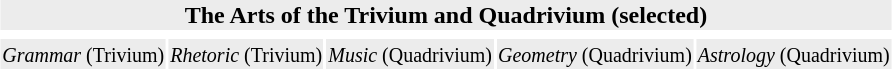<table align=center style="text-align:center;">
<tr>
<th colspan=5 style="background:#ECECEC;"><strong>The Arts of the Trivium and Quadrivium (selected)</strong></th>
</tr>
<tr>
<td></td>
<td></td>
<td></td>
<td></td>
<td></td>
</tr>
<tr>
<td style="background:#ECECEC;"><small><em>Grammar</em> (Trivium)</small></td>
<td style="background:#ECECEC;"><small><em>Rhetoric</em> (Trivium)</small></td>
<td style="background:#ECECEC;"><small><em>Music</em> (Quadrivium)</small></td>
<td style="background:#ECECEC;"><small><em>Geometry</em> (Quadrivium)</small></td>
<td style="background:#ECECEC;"><small><em>Astrology</em> (Quadrivium)</small></td>
</tr>
</table>
